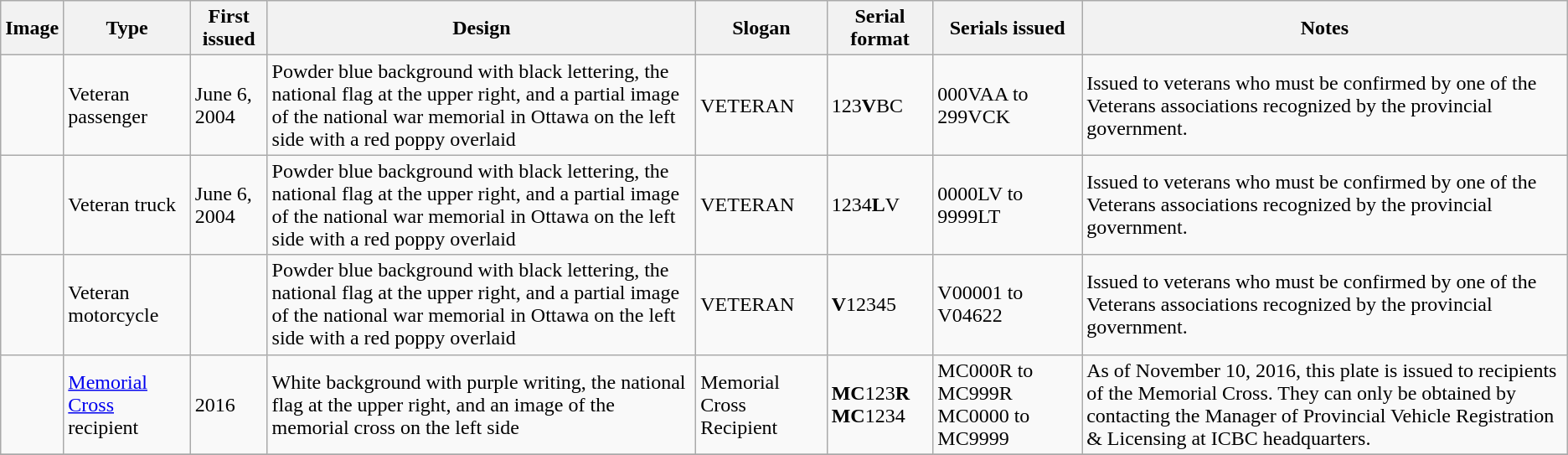<table class="wikitable">
<tr>
<th>Image</th>
<th>Type</th>
<th>First issued</th>
<th>Design</th>
<th>Slogan</th>
<th>Serial format</th>
<th>Serials issued</th>
<th>Notes</th>
</tr>
<tr>
<td></td>
<td>Veteran passenger</td>
<td>June 6, 2004</td>
<td>Powder blue background with black lettering, the national flag at the upper right, and a partial image of the national war memorial in Ottawa on the left side with a red poppy overlaid</td>
<td>VETERAN</td>
<td>123<strong>V</strong>BC</td>
<td>000VAA to 299VCK </td>
<td>Issued to veterans who must be confirmed by one of the Veterans associations recognized by the provincial government.</td>
</tr>
<tr>
<td></td>
<td>Veteran truck</td>
<td>June 6, 2004</td>
<td>Powder blue background with black lettering, the national flag at the upper right, and a partial image of the national war memorial in Ottawa on the left side with a red poppy overlaid</td>
<td>VETERAN</td>
<td>1234<strong>L</strong>V</td>
<td>0000LV to 9999LT</td>
<td>Issued to veterans who must be confirmed by one of the Veterans associations recognized by the provincial government.</td>
</tr>
<tr>
<td></td>
<td>Veteran motorcycle</td>
<td></td>
<td>Powder blue background with black lettering, the national flag at the upper right, and a partial image of the national war memorial in Ottawa on the left side with a red poppy overlaid</td>
<td>VETERAN</td>
<td><strong>V</strong>12345</td>
<td>V00001 to V04622 </td>
<td>Issued to veterans who must be confirmed by one of the Veterans associations recognized by the provincial government.</td>
</tr>
<tr>
<td></td>
<td><a href='#'>Memorial Cross</a> recipient</td>
<td>2016</td>
<td>White background with purple writing, the national flag at the upper right, and an image of the memorial cross on the left side</td>
<td>Memorial Cross Recipient</td>
<td><strong>MC</strong>123<strong>R</strong> <strong>MC</strong>1234</td>
<td>MC000R to MC999R MC0000 to MC9999</td>
<td>As of November 10, 2016, this plate is issued to recipients of the Memorial Cross. They can only be obtained by contacting the Manager of Provincial Vehicle Registration & Licensing at ICBC headquarters.</td>
</tr>
<tr>
</tr>
</table>
